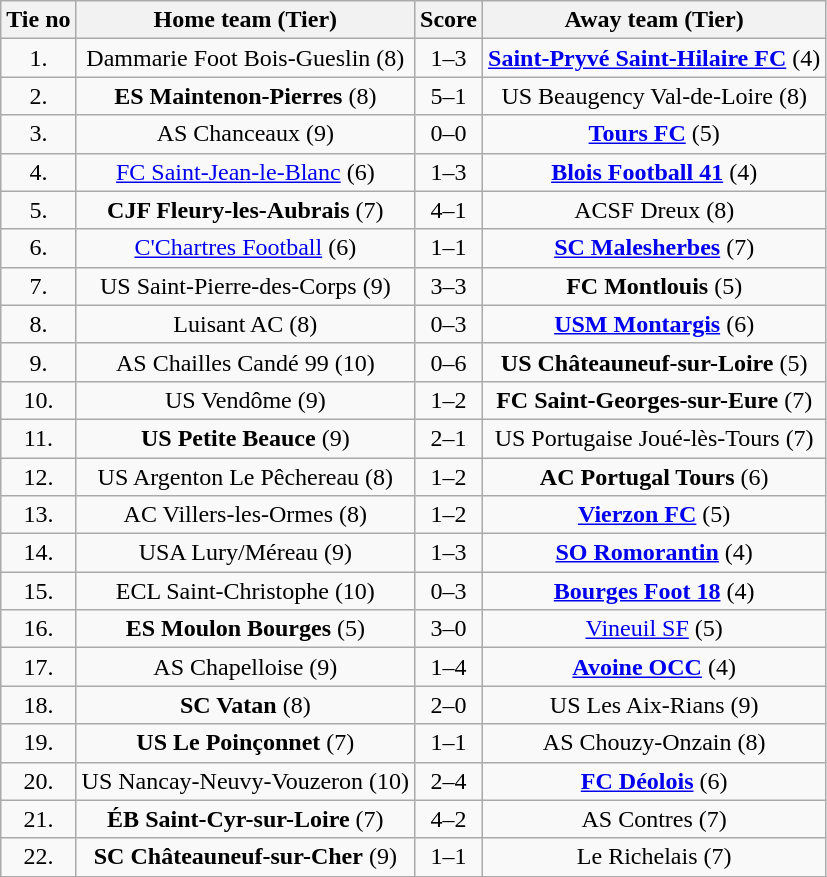<table class="wikitable" style="text-align: center">
<tr>
<th>Tie no</th>
<th>Home team (Tier)</th>
<th>Score</th>
<th>Away team (Tier)</th>
</tr>
<tr>
<td>1.</td>
<td>Dammarie Foot Bois-Gueslin (8)</td>
<td>1–3</td>
<td><strong><a href='#'>Saint-Pryvé Saint-Hilaire FC</a></strong> (4)</td>
</tr>
<tr>
<td>2.</td>
<td><strong>ES Maintenon-Pierres</strong> (8)</td>
<td>5–1</td>
<td>US Beaugency Val-de-Loire (8)</td>
</tr>
<tr>
<td>3.</td>
<td>AS Chanceaux (9)</td>
<td>0–0 </td>
<td><strong><a href='#'>Tours FC</a></strong> (5)</td>
</tr>
<tr>
<td>4.</td>
<td><a href='#'>FC Saint-Jean-le-Blanc</a> (6)</td>
<td>1–3</td>
<td><strong><a href='#'>Blois Football 41</a></strong> (4)</td>
</tr>
<tr>
<td>5.</td>
<td><strong>CJF Fleury-les-Aubrais</strong> (7)</td>
<td>4–1</td>
<td>ACSF Dreux (8)</td>
</tr>
<tr>
<td>6.</td>
<td><a href='#'>C'Chartres Football</a> (6)</td>
<td>1–1 </td>
<td><strong><a href='#'>SC Malesherbes</a></strong> (7)</td>
</tr>
<tr>
<td>7.</td>
<td>US Saint-Pierre-des-Corps (9)</td>
<td>3–3 </td>
<td><strong>FC Montlouis</strong> (5)</td>
</tr>
<tr>
<td>8.</td>
<td>Luisant AC (8)</td>
<td>0–3</td>
<td><strong><a href='#'>USM Montargis</a></strong> (6)</td>
</tr>
<tr>
<td>9.</td>
<td>AS Chailles Candé 99 (10)</td>
<td>0–6</td>
<td><strong>US Châteauneuf-sur-Loire</strong> (5)</td>
</tr>
<tr>
<td>10.</td>
<td>US Vendôme (9)</td>
<td>1–2</td>
<td><strong>FC Saint-Georges-sur-Eure</strong> (7)</td>
</tr>
<tr>
<td>11.</td>
<td><strong>US Petite Beauce</strong> (9)</td>
<td>2–1</td>
<td>US Portugaise Joué-lès-Tours (7)</td>
</tr>
<tr>
<td>12.</td>
<td>US Argenton Le Pêchereau (8)</td>
<td>1–2</td>
<td><strong>AC Portugal Tours</strong> (6)</td>
</tr>
<tr>
<td>13.</td>
<td>AC Villers-les-Ormes (8)</td>
<td>1–2</td>
<td><strong><a href='#'>Vierzon FC</a></strong> (5)</td>
</tr>
<tr>
<td>14.</td>
<td>USA Lury/Méreau (9)</td>
<td>1–3</td>
<td><strong><a href='#'>SO Romorantin</a></strong> (4)</td>
</tr>
<tr>
<td>15.</td>
<td>ECL Saint-Christophe (10)</td>
<td>0–3</td>
<td><strong><a href='#'>Bourges Foot 18</a></strong> (4)</td>
</tr>
<tr>
<td>16.</td>
<td><strong>ES Moulon Bourges</strong> (5)</td>
<td>3–0</td>
<td><a href='#'>Vineuil SF</a> (5)</td>
</tr>
<tr>
<td>17.</td>
<td>AS Chapelloise (9)</td>
<td>1–4</td>
<td><strong><a href='#'>Avoine OCC</a></strong> (4)</td>
</tr>
<tr>
<td>18.</td>
<td><strong>SC Vatan</strong> (8)</td>
<td>2–0</td>
<td>US Les Aix-Rians (9)</td>
</tr>
<tr>
<td>19.</td>
<td><strong>US Le Poinçonnet</strong> (7)</td>
<td>1–1 </td>
<td>AS Chouzy-Onzain (8)</td>
</tr>
<tr>
<td>20.</td>
<td>US Nancay-Neuvy-Vouzeron (10)</td>
<td>2–4</td>
<td><strong><a href='#'>FC Déolois</a></strong> (6)</td>
</tr>
<tr>
<td>21.</td>
<td><strong>ÉB Saint-Cyr-sur-Loire</strong> (7)</td>
<td>4–2</td>
<td>AS Contres (7)</td>
</tr>
<tr>
<td>22.</td>
<td><strong>SC Châteauneuf-sur-Cher</strong> (9)</td>
<td>1–1 </td>
<td>Le Richelais (7)</td>
</tr>
</table>
